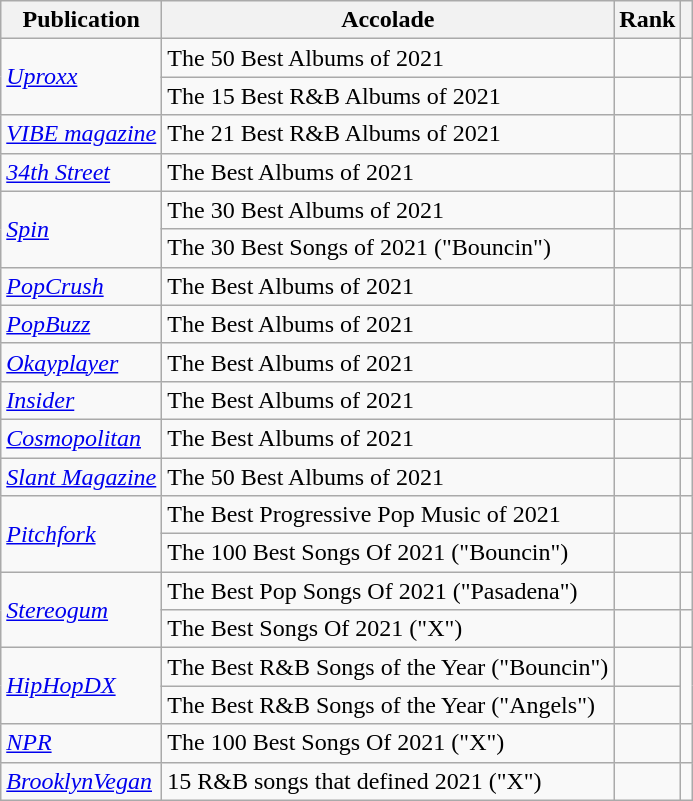<table class="wikitable sortable">
<tr>
<th>Publication</th>
<th>Accolade</th>
<th>Rank</th>
<th class="unsortable"></th>
</tr>
<tr>
<td rowspan="2"><em><a href='#'>Uproxx</a></em></td>
<td>The 50 Best Albums of 2021</td>
<td></td>
<td align="center"></td>
</tr>
<tr>
<td>The 15 Best R&B Albums of 2021</td>
<td></td>
<td align="center"></td>
</tr>
<tr>
<td><em><a href='#'>VIBE magazine</a></em></td>
<td>The 21 Best R&B Albums of 2021</td>
<td></td>
<td align="center"></td>
</tr>
<tr>
<td><em><a href='#'>34th Street</a></em></td>
<td>The Best Albums of 2021</td>
<td></td>
<td align="center"></td>
</tr>
<tr>
<td rowspan="2"><em><a href='#'>Spin</a></em></td>
<td>The 30 Best Albums of 2021</td>
<td></td>
<td align="center"></td>
</tr>
<tr>
<td>The 30 Best Songs of 2021 ("Bouncin")</td>
<td></td>
<td align="center"></td>
</tr>
<tr>
<td><em><a href='#'>PopCrush</a></em></td>
<td>The Best Albums of 2021</td>
<td></td>
<td align="center"></td>
</tr>
<tr>
<td><em><a href='#'>PopBuzz</a></em></td>
<td>The Best Albums of 2021</td>
<td></td>
<td align="center"></td>
</tr>
<tr>
<td><em><a href='#'>Okayplayer</a></em></td>
<td>The Best Albums of 2021</td>
<td></td>
<td align="center"></td>
</tr>
<tr>
<td><em><a href='#'>Insider</a></em></td>
<td>The Best Albums of 2021</td>
<td></td>
<td align="center"></td>
</tr>
<tr>
<td><em><a href='#'>Cosmopolitan</a></em></td>
<td>The Best Albums of 2021</td>
<td></td>
<td align="center"></td>
</tr>
<tr>
<td><em><a href='#'>Slant Magazine</a></em></td>
<td>The 50 Best Albums of 2021</td>
<td></td>
<td align="center"></td>
</tr>
<tr>
<td rowspan="2"><em><a href='#'>Pitchfork</a></em></td>
<td>The Best Progressive Pop Music of 2021</td>
<td></td>
<td align="center"></td>
</tr>
<tr>
<td>The 100 Best Songs Of 2021 ("Bouncin")</td>
<td></td>
<td align="center"></td>
</tr>
<tr>
<td rowspan="2"><em><a href='#'>Stereogum</a></em></td>
<td>The Best Pop Songs Of 2021 ("Pasadena")</td>
<td></td>
<td align="center"></td>
</tr>
<tr>
<td>The Best Songs Of 2021 ("X")</td>
<td></td>
<td align="center"></td>
</tr>
<tr>
<td rowspan="2"><em><a href='#'>HipHopDX</a></em></td>
<td>The Best R&B Songs of the Year ("Bouncin")</td>
<td></td>
<td rowspan="2"></td>
</tr>
<tr>
<td>The Best R&B Songs of the Year ("Angels")</td>
<td></td>
</tr>
<tr>
<td><em><a href='#'>NPR</a></em></td>
<td>The 100 Best Songs Of 2021 ("X")</td>
<td></td>
<td align="center"></td>
</tr>
<tr>
<td><em><a href='#'>BrooklynVegan</a></em></td>
<td>15 R&B songs that defined 2021  ("X")</td>
<td></td>
<td align="center"></td>
</tr>
</table>
